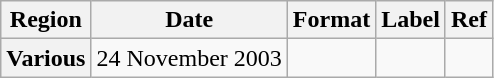<table class="wikitable plainrowheaders">
<tr>
<th scope="col">Region</th>
<th scope="col">Date</th>
<th scope="col">Format</th>
<th scope="col">Label</th>
<th scope="col">Ref</th>
</tr>
<tr>
<th scope="row">Various</th>
<td rowspan="1">24 November 2003</td>
<td></td>
<td></td>
<td></td>
</tr>
</table>
